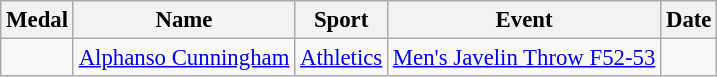<table class="wikitable sortable" style="font-size: 95%">
<tr>
<th>Medal</th>
<th>Name</th>
<th>Sport</th>
<th>Event</th>
<th>Date</th>
</tr>
<tr>
<td></td>
<td><a href='#'>Alphanso Cunningham</a></td>
<td><a href='#'>Athletics</a></td>
<td><a href='#'>Men's Javelin Throw F52-53</a></td>
<td></td>
</tr>
</table>
